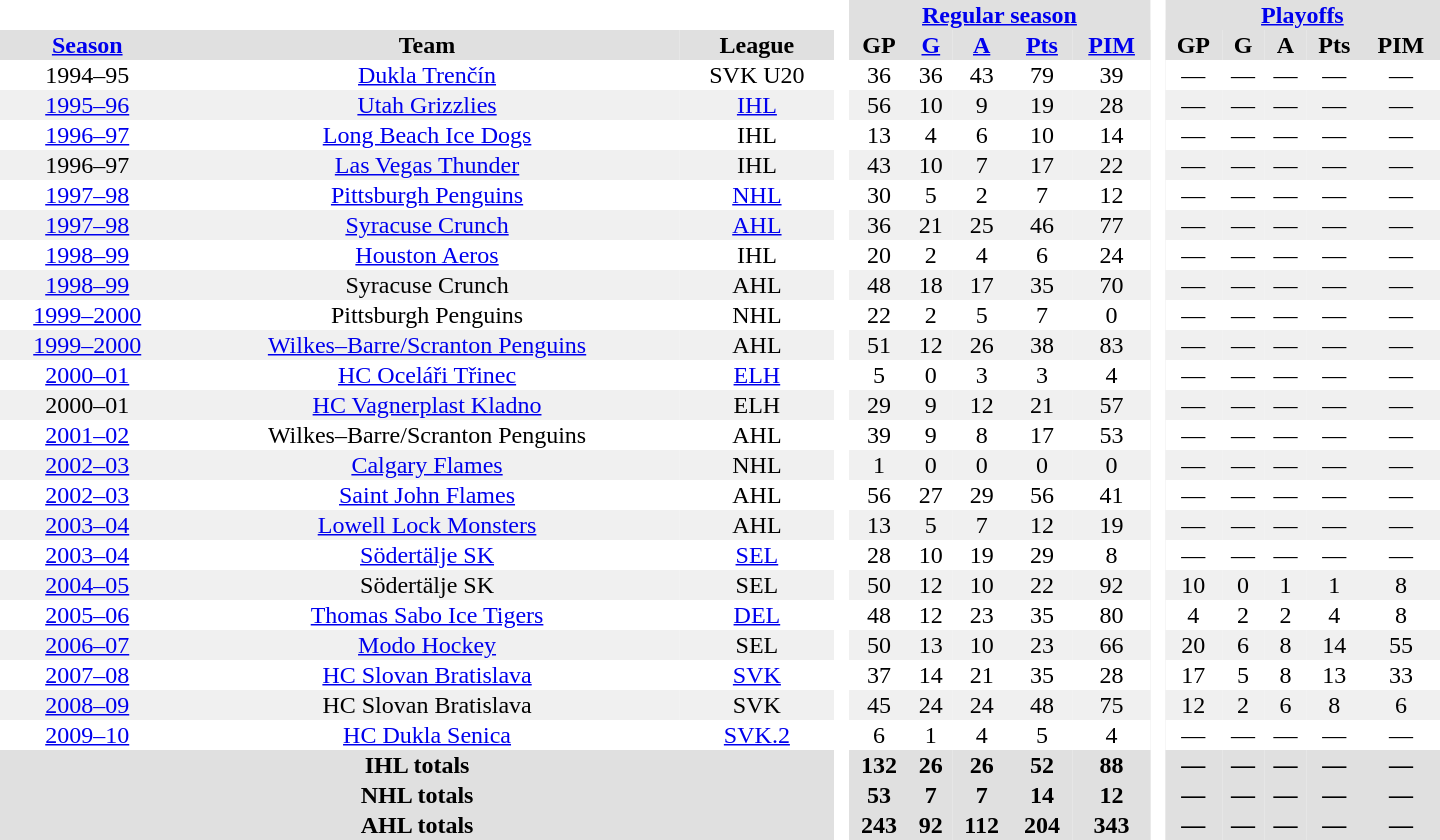<table border="0" cellpadding="1" cellspacing="0" style="text-align:center; width:60em">
<tr bgcolor="#e0e0e0">
<th colspan="3" bgcolor="#ffffff"> </th>
<th rowspan="100" bgcolor="#ffffff"> </th>
<th colspan="5"><a href='#'>Regular season</a></th>
<th rowspan="100" bgcolor="#ffffff"> </th>
<th colspan="5"><a href='#'>Playoffs</a></th>
</tr>
<tr bgcolor="#e0e0e0">
<th><a href='#'>Season</a></th>
<th>Team</th>
<th>League</th>
<th>GP</th>
<th><a href='#'>G</a></th>
<th><a href='#'>A</a></th>
<th><a href='#'>Pts</a></th>
<th><a href='#'>PIM</a></th>
<th>GP</th>
<th>G</th>
<th>A</th>
<th>Pts</th>
<th>PIM</th>
</tr>
<tr>
<td>1994–95</td>
<td><a href='#'>Dukla Trenčín</a></td>
<td>SVK U20</td>
<td>36</td>
<td>36</td>
<td>43</td>
<td>79</td>
<td>39</td>
<td>—</td>
<td>—</td>
<td>—</td>
<td>—</td>
<td>—</td>
</tr>
<tr bgcolor="#f0f0f0">
<td><a href='#'>1995–96</a></td>
<td><a href='#'>Utah Grizzlies</a></td>
<td><a href='#'>IHL</a></td>
<td>56</td>
<td>10</td>
<td>9</td>
<td>19</td>
<td>28</td>
<td>—</td>
<td>—</td>
<td>—</td>
<td>—</td>
<td>—</td>
</tr>
<tr>
<td><a href='#'>1996–97</a></td>
<td><a href='#'>Long Beach Ice Dogs</a></td>
<td>IHL</td>
<td>13</td>
<td>4</td>
<td>6</td>
<td>10</td>
<td>14</td>
<td>—</td>
<td>—</td>
<td>—</td>
<td>—</td>
<td>—</td>
</tr>
<tr bgcolor="#f0f0f0">
<td>1996–97</td>
<td><a href='#'>Las Vegas Thunder</a></td>
<td>IHL</td>
<td>43</td>
<td>10</td>
<td>7</td>
<td>17</td>
<td>22</td>
<td>—</td>
<td>—</td>
<td>—</td>
<td>—</td>
<td>—</td>
</tr>
<tr>
<td><a href='#'>1997–98</a></td>
<td><a href='#'>Pittsburgh Penguins</a></td>
<td><a href='#'>NHL</a></td>
<td>30</td>
<td>5</td>
<td>2</td>
<td>7</td>
<td>12</td>
<td>—</td>
<td>—</td>
<td>—</td>
<td>—</td>
<td>—</td>
</tr>
<tr bgcolor="#f0f0f0">
<td><a href='#'>1997–98</a></td>
<td><a href='#'>Syracuse Crunch</a></td>
<td><a href='#'>AHL</a></td>
<td>36</td>
<td>21</td>
<td>25</td>
<td>46</td>
<td>77</td>
<td>—</td>
<td>—</td>
<td>—</td>
<td>—</td>
<td>—</td>
</tr>
<tr>
<td><a href='#'>1998–99</a></td>
<td><a href='#'>Houston Aeros</a></td>
<td>IHL</td>
<td>20</td>
<td>2</td>
<td>4</td>
<td>6</td>
<td>24</td>
<td>—</td>
<td>—</td>
<td>—</td>
<td>—</td>
<td>—</td>
</tr>
<tr bgcolor="#f0f0f0">
<td><a href='#'>1998–99</a></td>
<td>Syracuse Crunch</td>
<td>AHL</td>
<td>48</td>
<td>18</td>
<td>17</td>
<td>35</td>
<td>70</td>
<td>—</td>
<td>—</td>
<td>—</td>
<td>—</td>
<td>—</td>
</tr>
<tr>
<td><a href='#'>1999–2000</a></td>
<td>Pittsburgh Penguins</td>
<td>NHL</td>
<td>22</td>
<td>2</td>
<td>5</td>
<td>7</td>
<td>0</td>
<td>—</td>
<td>—</td>
<td>—</td>
<td>—</td>
<td>—</td>
</tr>
<tr bgcolor="#f0f0f0">
<td><a href='#'>1999–2000</a></td>
<td><a href='#'>Wilkes–Barre/Scranton Penguins</a></td>
<td>AHL</td>
<td>51</td>
<td>12</td>
<td>26</td>
<td>38</td>
<td>83</td>
<td>—</td>
<td>—</td>
<td>—</td>
<td>—</td>
<td>—</td>
</tr>
<tr>
<td><a href='#'>2000–01</a></td>
<td><a href='#'>HC Oceláři Třinec</a></td>
<td><a href='#'>ELH</a></td>
<td>5</td>
<td>0</td>
<td>3</td>
<td>3</td>
<td>4</td>
<td>—</td>
<td>—</td>
<td>—</td>
<td>—</td>
<td>—</td>
</tr>
<tr bgcolor="#f0f0f0">
<td>2000–01</td>
<td><a href='#'>HC Vagnerplast Kladno</a></td>
<td>ELH</td>
<td>29</td>
<td>9</td>
<td>12</td>
<td>21</td>
<td>57</td>
<td>—</td>
<td>—</td>
<td>—</td>
<td>—</td>
<td>—</td>
</tr>
<tr>
<td><a href='#'>2001–02</a></td>
<td>Wilkes–Barre/Scranton Penguins</td>
<td>AHL</td>
<td>39</td>
<td>9</td>
<td>8</td>
<td>17</td>
<td>53</td>
<td>—</td>
<td>—</td>
<td>—</td>
<td>—</td>
<td>—</td>
</tr>
<tr bgcolor="#f0f0f0">
<td><a href='#'>2002–03</a></td>
<td><a href='#'>Calgary Flames</a></td>
<td>NHL</td>
<td>1</td>
<td>0</td>
<td>0</td>
<td>0</td>
<td>0</td>
<td>—</td>
<td>—</td>
<td>—</td>
<td>—</td>
<td>—</td>
</tr>
<tr>
<td><a href='#'>2002–03</a></td>
<td><a href='#'>Saint John Flames</a></td>
<td>AHL</td>
<td>56</td>
<td>27</td>
<td>29</td>
<td>56</td>
<td>41</td>
<td>—</td>
<td>—</td>
<td>—</td>
<td>—</td>
<td>—</td>
</tr>
<tr bgcolor="#f0f0f0">
<td><a href='#'>2003–04</a></td>
<td><a href='#'>Lowell Lock Monsters</a></td>
<td>AHL</td>
<td>13</td>
<td>5</td>
<td>7</td>
<td>12</td>
<td>19</td>
<td>—</td>
<td>—</td>
<td>—</td>
<td>—</td>
<td>—</td>
</tr>
<tr>
<td><a href='#'>2003–04</a></td>
<td><a href='#'>Södertälje SK</a></td>
<td><a href='#'>SEL</a></td>
<td>28</td>
<td>10</td>
<td>19</td>
<td>29</td>
<td>8</td>
<td>—</td>
<td>—</td>
<td>—</td>
<td>—</td>
<td>—</td>
</tr>
<tr bgcolor="#f0f0f0">
<td><a href='#'>2004–05</a></td>
<td>Södertälje SK</td>
<td>SEL</td>
<td>50</td>
<td>12</td>
<td>10</td>
<td>22</td>
<td>92</td>
<td>10</td>
<td>0</td>
<td>1</td>
<td>1</td>
<td>8</td>
</tr>
<tr>
<td><a href='#'>2005–06</a></td>
<td><a href='#'>Thomas Sabo Ice Tigers</a></td>
<td><a href='#'>DEL</a></td>
<td>48</td>
<td>12</td>
<td>23</td>
<td>35</td>
<td>80</td>
<td>4</td>
<td>2</td>
<td>2</td>
<td>4</td>
<td>8</td>
</tr>
<tr bgcolor="#f0f0f0">
<td><a href='#'>2006–07</a></td>
<td><a href='#'>Modo Hockey</a></td>
<td>SEL</td>
<td>50</td>
<td>13</td>
<td>10</td>
<td>23</td>
<td>66</td>
<td>20</td>
<td>6</td>
<td>8</td>
<td>14</td>
<td>55</td>
</tr>
<tr>
<td><a href='#'>2007–08</a></td>
<td><a href='#'>HC Slovan Bratislava</a></td>
<td><a href='#'>SVK</a></td>
<td>37</td>
<td>14</td>
<td>21</td>
<td>35</td>
<td>28</td>
<td>17</td>
<td>5</td>
<td>8</td>
<td>13</td>
<td>33</td>
</tr>
<tr bgcolor="#f0f0f0">
<td><a href='#'>2008–09</a></td>
<td>HC Slovan Bratislava</td>
<td>SVK</td>
<td>45</td>
<td>24</td>
<td>24</td>
<td>48</td>
<td>75</td>
<td>12</td>
<td>2</td>
<td>6</td>
<td>8</td>
<td>6</td>
</tr>
<tr>
<td><a href='#'>2009–10</a></td>
<td><a href='#'>HC Dukla Senica</a></td>
<td><a href='#'>SVK.2</a></td>
<td>6</td>
<td>1</td>
<td>4</td>
<td>5</td>
<td>4</td>
<td>—</td>
<td>—</td>
<td>—</td>
<td>—</td>
<td>—</td>
</tr>
<tr bgcolor="#e0e0e0">
<th colspan="3">IHL totals</th>
<th>132</th>
<th>26</th>
<th>26</th>
<th>52</th>
<th>88</th>
<th>—</th>
<th>—</th>
<th>—</th>
<th>—</th>
<th>—</th>
</tr>
<tr bgcolor="#e0e0e0">
<th colspan="3">NHL totals</th>
<th>53</th>
<th>7</th>
<th>7</th>
<th>14</th>
<th>12</th>
<th>—</th>
<th>—</th>
<th>—</th>
<th>—</th>
<th>—</th>
</tr>
<tr bgcolor="#e0e0e0">
<th colspan="3">AHL totals</th>
<th>243</th>
<th>92</th>
<th>112</th>
<th>204</th>
<th>343</th>
<th>—</th>
<th>—</th>
<th>—</th>
<th>—</th>
<th>—</th>
</tr>
</table>
